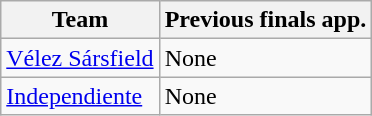<table class="wikitable">
<tr>
<th>Team</th>
<th>Previous finals app.</th>
</tr>
<tr>
<td> <a href='#'>Vélez Sársfield</a></td>
<td>None</td>
</tr>
<tr>
<td> <a href='#'>Independiente</a></td>
<td>None</td>
</tr>
</table>
